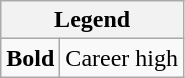<table class="wikitable mw-collapsible mw-collapsed">
<tr>
<th colspan="2">Legend</th>
</tr>
<tr>
<td><strong>Bold</strong></td>
<td>Career high</td>
</tr>
</table>
